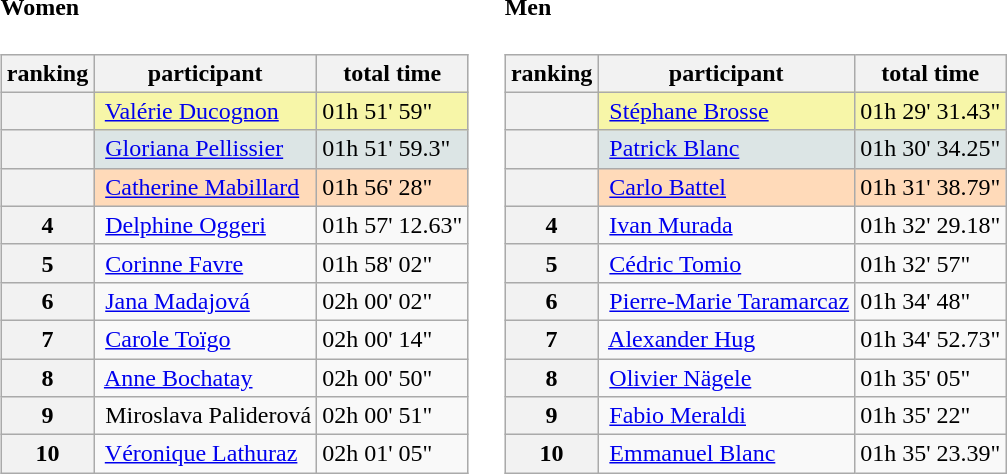<table>
<tr>
<td><br><h4>Women</h4><table class="wikitable">
<tr>
<th>ranking</th>
<th>participant</th>
<th>total time</th>
</tr>
<tr>
<th bgcolor="gold"></th>
<td bgcolor="#F7F6A8"> <a href='#'>Valérie Ducognon</a></td>
<td bgcolor="#F7F6A8">01h 51' 59"</td>
</tr>
<tr>
<th bgcolor="silver"></th>
<td bgcolor="#DCE5E5"> <a href='#'>Gloriana Pellissier</a></td>
<td bgcolor="#DCE5E5">01h 51' 59.3"</td>
</tr>
<tr>
<th bgcolor="#cc9966"></th>
<td bgcolor="#FFDAB9"> <a href='#'>Catherine Mabillard</a></td>
<td bgcolor="#FFDAB9">01h 56' 28"</td>
</tr>
<tr>
<th>4</th>
<td> <a href='#'>Delphine Oggeri</a></td>
<td>01h 57' 12.63"</td>
</tr>
<tr>
<th>5</th>
<td> <a href='#'>Corinne Favre</a></td>
<td>01h 58' 02"</td>
</tr>
<tr>
<th>6</th>
<td> <a href='#'>Jana Madajová</a></td>
<td>02h 00' 02"</td>
</tr>
<tr>
<th>7</th>
<td> <a href='#'>Carole Toïgo</a></td>
<td>02h 00' 14"</td>
</tr>
<tr>
<th>8</th>
<td> <a href='#'>Anne Bochatay</a></td>
<td>02h 00' 50"</td>
</tr>
<tr>
<th>9</th>
<td> Miroslava Paliderová</td>
<td>02h 00' 51"</td>
</tr>
<tr>
<th>10</th>
<td> <a href='#'>Véronique Lathuraz</a></td>
<td>02h 01' 05"</td>
</tr>
</table>
</td>
<td></td>
<td><br><h4>Men</h4><table class="wikitable">
<tr>
<th>ranking</th>
<th>participant</th>
<th>total time</th>
</tr>
<tr>
<th bgcolor="gold"></th>
<td bgcolor="#F7F6A8"> <a href='#'>Stéphane Brosse</a></td>
<td bgcolor="#F7F6A8">01h 29' 31.43"</td>
</tr>
<tr>
<th bgcolor="silver"></th>
<td bgcolor="#DCE5E5"> <a href='#'>Patrick Blanc</a></td>
<td bgcolor="#DCE5E5">01h 30' 34.25"</td>
</tr>
<tr>
<th bgcolor="#cc9966"></th>
<td bgcolor="#FFDAB9"> <a href='#'>Carlo Battel</a></td>
<td bgcolor="#FFDAB9">01h 31' 38.79"</td>
</tr>
<tr>
<th>4</th>
<td> <a href='#'>Ivan Murada</a></td>
<td>01h 32' 29.18"</td>
</tr>
<tr>
<th>5</th>
<td> <a href='#'>Cédric Tomio</a></td>
<td>01h 32' 57"</td>
</tr>
<tr>
<th>6</th>
<td> <a href='#'>Pierre-Marie Taramarcaz</a></td>
<td>01h 34' 48"</td>
</tr>
<tr>
<th>7</th>
<td> <a href='#'>Alexander Hug</a></td>
<td>01h 34' 52.73"</td>
</tr>
<tr>
<th>8</th>
<td> <a href='#'>Olivier Nägele</a></td>
<td>01h 35' 05"</td>
</tr>
<tr>
<th>9</th>
<td> <a href='#'>Fabio Meraldi</a></td>
<td>01h 35' 22"</td>
</tr>
<tr>
<th>10</th>
<td> <a href='#'>Emmanuel Blanc</a></td>
<td>01h 35' 23.39"</td>
</tr>
</table>
</td>
</tr>
</table>
